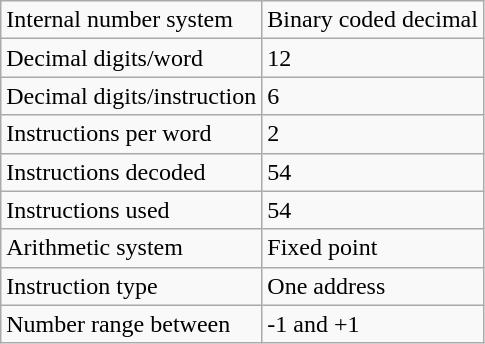<table class="wikitable">
<tr>
<td>Internal number system</td>
<td>Binary coded decimal</td>
</tr>
<tr>
<td>Decimal digits/word</td>
<td>12</td>
</tr>
<tr>
<td>Decimal digits/instruction</td>
<td>6</td>
</tr>
<tr>
<td>Instructions per word</td>
<td>2</td>
</tr>
<tr>
<td>Instructions decoded</td>
<td>54</td>
</tr>
<tr>
<td>Instructions used</td>
<td>54</td>
</tr>
<tr>
<td>Arithmetic system</td>
<td>Fixed point</td>
</tr>
<tr>
<td>Instruction type</td>
<td>One address</td>
</tr>
<tr>
<td>Number range between</td>
<td>-1 and +1</td>
</tr>
</table>
